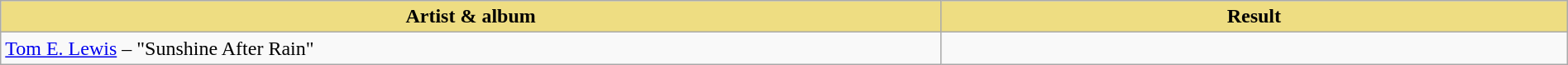<table class="wikitable" width=100%>
<tr>
<th style="width:15%;background:#EEDD82;">Artist & album</th>
<th style="width:10%;background:#EEDD82;">Result</th>
</tr>
<tr>
<td><a href='#'>Tom E. Lewis</a> – "Sunshine After Rain"</td>
<td></td>
</tr>
</table>
